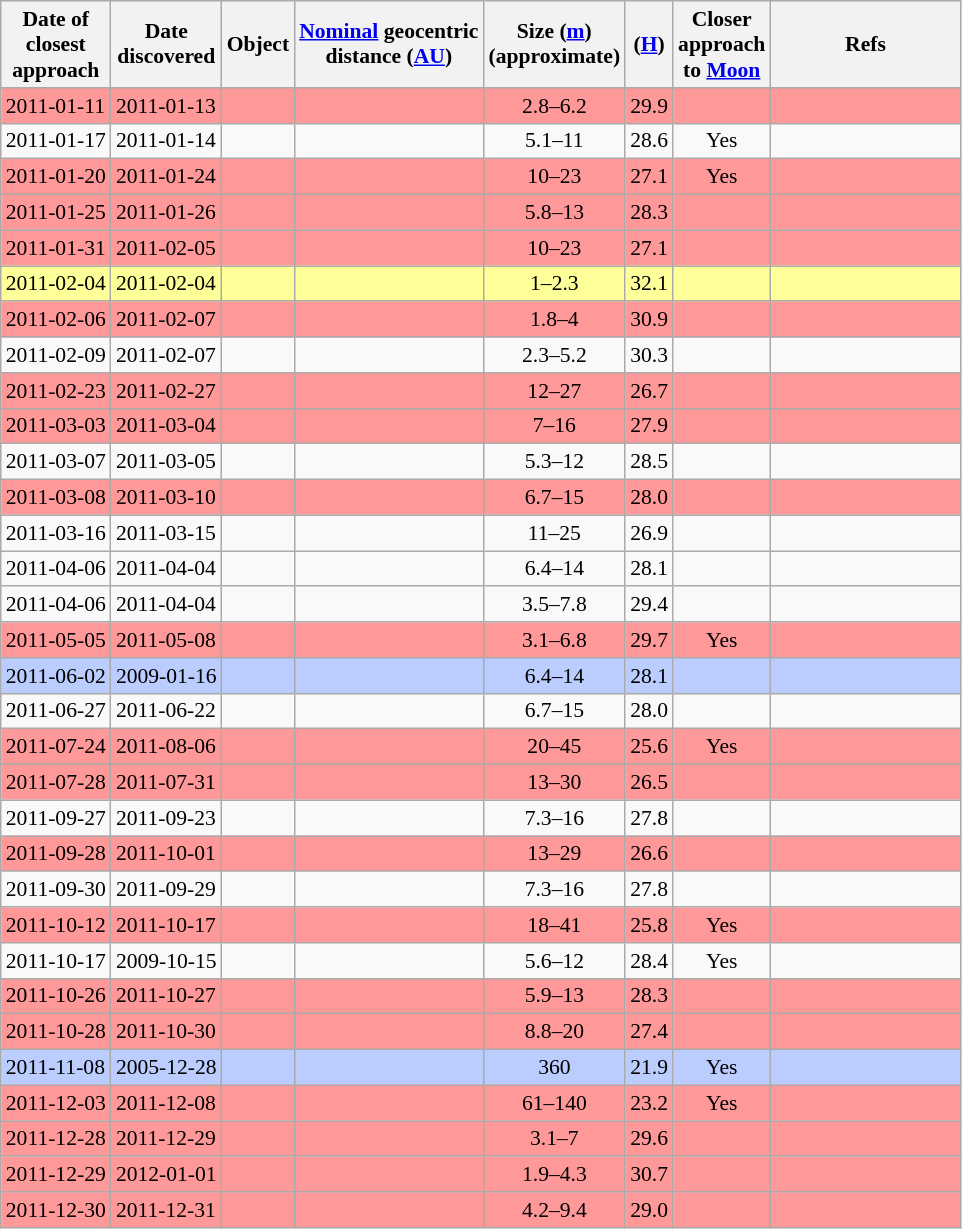<table class="wikitable sortable" style="font-size: 0.9em;">
<tr>
<th>Date of<br>closest<br>approach</th>
<th>Date<br>discovered</th>
<th>Object</th>
<th><a href='#'>Nominal</a> geocentric<br>distance (<a href='#'>AU</a>)</th>
<th>Size (<a href='#'>m</a>)<br>(approximate)<br></th>
<th>(<a href='#'>H</a>)</th>
<th>Closer<br>approach<br>to <a href='#'>Moon</a></th>
<th width=120>Refs</th>
</tr>
<tr bgcolor="#ff9999">
<td>2011-01-11</td>
<td>2011-01-13</td>
<td></td>
<td></td>
<td align="center">2.8–6.2</td>
<td align="center">29.9</td>
<td></td>
<td></td>
</tr>
<tr>
<td>2011-01-17</td>
<td>2011-01-14</td>
<td></td>
<td></td>
<td align="center">5.1–11</td>
<td align="center">28.6</td>
<td align="center">Yes</td>
<td></td>
</tr>
<tr bgcolor="#ff9999">
<td>2011-01-20</td>
<td>2011-01-24</td>
<td></td>
<td></td>
<td align="center">10–23</td>
<td align="center">27.1</td>
<td align="center">Yes</td>
<td></td>
</tr>
<tr bgcolor="#ff9999">
<td>2011-01-25</td>
<td>2011-01-26</td>
<td></td>
<td></td>
<td align="center">5.8–13</td>
<td align="center">28.3</td>
<td></td>
<td></td>
</tr>
<tr bgcolor="#ff9999">
<td>2011-01-31</td>
<td>2011-02-05</td>
<td></td>
<td></td>
<td align="center">10–23</td>
<td align="center">27.1</td>
<td></td>
<td></td>
</tr>
<tr bgcolor="#ffff99">
<td>2011-02-04</td>
<td>2011-02-04</td>
<td></td>
<td></td>
<td align="center">1–2.3</td>
<td align="center">32.1</td>
<td></td>
<td></td>
</tr>
<tr bgcolor="#ff9999">
<td>2011-02-06</td>
<td>2011-02-07</td>
<td></td>
<td></td>
<td align="center">1.8–4</td>
<td align="center">30.9</td>
<td></td>
<td></td>
</tr>
<tr>
<td>2011-02-09</td>
<td>2011-02-07</td>
<td></td>
<td></td>
<td align="center">2.3–5.2</td>
<td align="center">30.3</td>
<td></td>
<td></td>
</tr>
<tr bgcolor="#ff9999">
<td>2011-02-23</td>
<td>2011-02-27</td>
<td></td>
<td></td>
<td align="center">12–27</td>
<td align="center">26.7</td>
<td></td>
<td></td>
</tr>
<tr bgcolor="#ff9999">
<td>2011-03-03</td>
<td>2011-03-04</td>
<td></td>
<td></td>
<td align="center">7–16</td>
<td align="center">27.9</td>
<td></td>
<td></td>
</tr>
<tr>
<td>2011-03-07</td>
<td>2011-03-05</td>
<td></td>
<td></td>
<td align="center">5.3–12</td>
<td align="center">28.5</td>
<td></td>
<td></td>
</tr>
<tr bgcolor="#ff9999">
<td>2011-03-08</td>
<td>2011-03-10</td>
<td></td>
<td></td>
<td align="center">6.7–15</td>
<td align="center">28.0</td>
<td></td>
<td></td>
</tr>
<tr>
<td>2011-03-16</td>
<td>2011-03-15</td>
<td></td>
<td></td>
<td align="center">11–25</td>
<td align="center">26.9</td>
<td></td>
<td></td>
</tr>
<tr>
<td>2011-04-06</td>
<td>2011-04-04</td>
<td></td>
<td></td>
<td align="center">6.4–14</td>
<td align="center">28.1</td>
<td></td>
<td></td>
</tr>
<tr>
<td>2011-04-06</td>
<td>2011-04-04</td>
<td></td>
<td></td>
<td align="center">3.5–7.8</td>
<td align="center">29.4</td>
<td></td>
<td></td>
</tr>
<tr bgcolor="#ff9999">
<td>2011-05-05</td>
<td>2011-05-08</td>
<td></td>
<td></td>
<td align="center">3.1–6.8</td>
<td align="center">29.7</td>
<td align="center">Yes</td>
<td></td>
</tr>
<tr bgcolor="#bbccff">
<td>2011-06-02</td>
<td>2009-01-16</td>
<td></td>
<td></td>
<td align="center">6.4–14</td>
<td align="center">28.1</td>
<td></td>
<td></td>
</tr>
<tr>
<td>2011-06-27</td>
<td>2011-06-22</td>
<td></td>
<td></td>
<td align="center">6.7–15</td>
<td align="center">28.0</td>
<td></td>
<td></td>
</tr>
<tr bgcolor="#ff9999">
<td>2011-07-24</td>
<td>2011-08-06</td>
<td></td>
<td></td>
<td align="center">20–45</td>
<td align="center">25.6</td>
<td align="center">Yes</td>
<td></td>
</tr>
<tr bgcolor="#ff9999">
<td>2011-07-28</td>
<td>2011-07-31</td>
<td></td>
<td></td>
<td align="center">13–30</td>
<td align="center">26.5</td>
<td></td>
<td></td>
</tr>
<tr>
<td>2011-09-27</td>
<td>2011-09-23</td>
<td></td>
<td></td>
<td align="center">7.3–16</td>
<td align="center">27.8</td>
<td></td>
<td></td>
</tr>
<tr bgcolor="#ff9999">
<td>2011-09-28</td>
<td>2011-10-01</td>
<td></td>
<td></td>
<td align="center">13–29</td>
<td align="center">26.6</td>
<td></td>
<td></td>
</tr>
<tr>
<td>2011-09-30</td>
<td>2011-09-29</td>
<td></td>
<td></td>
<td align="center">7.3–16</td>
<td align="center">27.8</td>
<td></td>
<td></td>
</tr>
<tr bgcolor="#ff9999">
<td>2011-10-12</td>
<td>2011-10-17</td>
<td></td>
<td></td>
<td align="center">18–41</td>
<td align="center">25.8</td>
<td align="center">Yes</td>
<td></td>
</tr>
<tr>
<td>2011-10-17</td>
<td>2009-10-15</td>
<td></td>
<td></td>
<td align=center>5.6–12</td>
<td align=center>28.4</td>
<td align=center>Yes</td>
<td></td>
</tr>
<tr bgcolor="#ff9999">
<td>2011-10-26</td>
<td>2011-10-27</td>
<td></td>
<td></td>
<td align="center">5.9–13</td>
<td align="center">28.3</td>
<td></td>
<td></td>
</tr>
<tr bgcolor="#ff9999">
<td>2011-10-28</td>
<td>2011-10-30</td>
<td></td>
<td></td>
<td align="center">8.8–20</td>
<td align="center">27.4</td>
<td></td>
<td></td>
</tr>
<tr bgcolor="#bbccff">
<td>2011-11-08</td>
<td>2005-12-28</td>
<td></td>
<td></td>
<td align="center">360</td>
<td align="center">21.9</td>
<td align="center">Yes</td>
<td></td>
</tr>
<tr bgcolor="#ff9999">
<td>2011-12-03</td>
<td>2011-12-08</td>
<td></td>
<td></td>
<td align="center">61–140</td>
<td align="center">23.2</td>
<td align="center">Yes</td>
<td></td>
</tr>
<tr bgcolor="#ff9999">
<td>2011-12-28</td>
<td>2011-12-29</td>
<td></td>
<td></td>
<td align="center">3.1–7</td>
<td align="center">29.6</td>
<td></td>
<td></td>
</tr>
<tr bgcolor="#ff9999">
<td>2011-12-29</td>
<td>2012-01-01</td>
<td></td>
<td></td>
<td align="center">1.9–4.3</td>
<td align="center">30.7</td>
<td></td>
<td></td>
</tr>
<tr bgcolor="#ff9999">
<td>2011-12-30</td>
<td>2011-12-31</td>
<td></td>
<td></td>
<td align="center">4.2–9.4</td>
<td align="center">29.0</td>
<td></td>
<td></td>
</tr>
</table>
